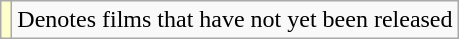<table class="wikitable">
<tr>
<td style="background:#ffc;"></td>
<td>Denotes films that have not yet been released</td>
</tr>
</table>
